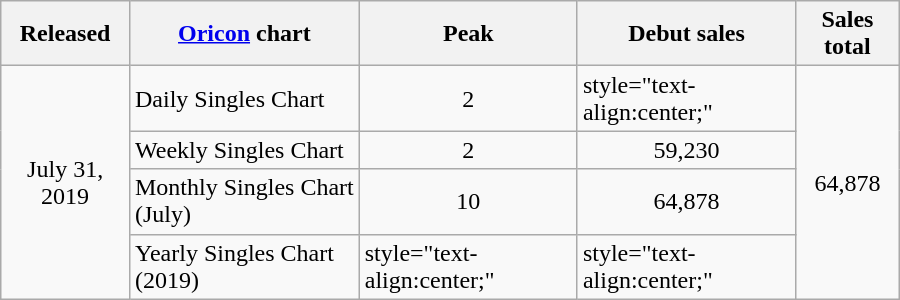<table class="wikitable" style="width:600px;">
<tr>
<th style="text-align:center;">Released</th>
<th style="text-align:center;"><a href='#'>Oricon</a> chart</th>
<th style="text-align:center;">Peak</th>
<th style="text-align:center;">Debut sales</th>
<th style="text-align:center;">Sales total</th>
</tr>
<tr>
<td style="text-align:center;" rowspan="4">July 31, 2019</td>
<td align="left">Daily Singles Chart</td>
<td style="text-align:center;">2</td>
<td>style="text-align:center;" </td>
<td style="text-align:center;" rowspan="4">64,878</td>
</tr>
<tr>
<td align="left">Weekly Singles Chart</td>
<td style="text-align:center;">2</td>
<td style="text-align:center;">59,230</td>
</tr>
<tr>
<td align="left">Monthly Singles Chart (July)</td>
<td style="text-align:center;">10</td>
<td style="text-align:center;">64,878</td>
</tr>
<tr>
<td align="left">Yearly Singles Chart (2019)</td>
<td>style="text-align:center;" </td>
<td>style="text-align:center;" </td>
</tr>
</table>
